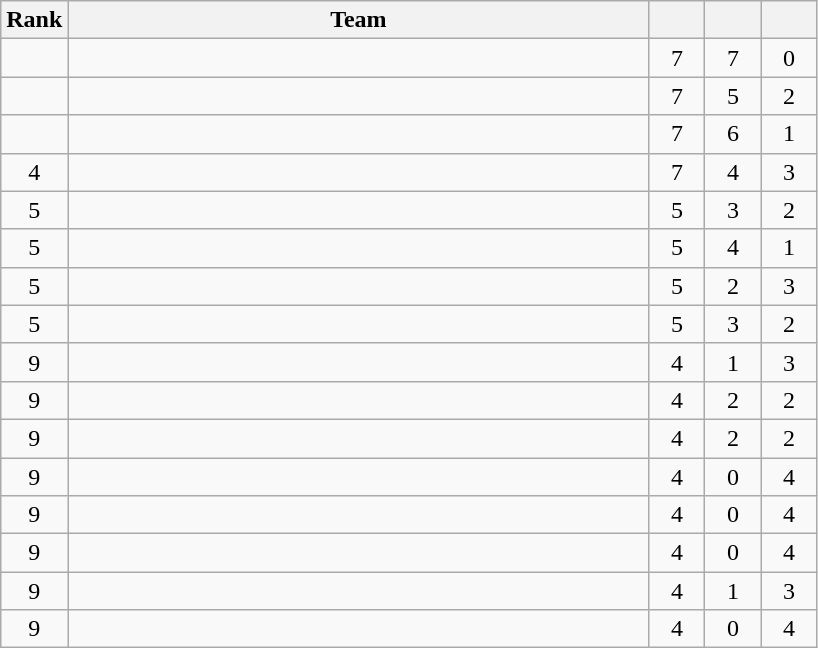<table class="wikitable" style="text-align: center;">
<tr>
<th width=35>Rank</th>
<th width=380>Team</th>
<th width=30></th>
<th width=30></th>
<th width=30></th>
</tr>
<tr>
<td></td>
<td align=left></td>
<td>7</td>
<td>7</td>
<td>0</td>
</tr>
<tr>
<td></td>
<td align=left></td>
<td>7</td>
<td>5</td>
<td>2</td>
</tr>
<tr>
<td></td>
<td align=left></td>
<td>7</td>
<td>6</td>
<td>1</td>
</tr>
<tr>
<td>4</td>
<td align=left></td>
<td>7</td>
<td>4</td>
<td>3</td>
</tr>
<tr>
<td>5</td>
<td align=left></td>
<td>5</td>
<td>3</td>
<td>2</td>
</tr>
<tr>
<td>5</td>
<td align=left></td>
<td>5</td>
<td>4</td>
<td>1</td>
</tr>
<tr>
<td>5</td>
<td align=left></td>
<td>5</td>
<td>2</td>
<td>3</td>
</tr>
<tr>
<td>5</td>
<td align=left></td>
<td>5</td>
<td>3</td>
<td>2</td>
</tr>
<tr>
<td>9</td>
<td align=left></td>
<td>4</td>
<td>1</td>
<td>3</td>
</tr>
<tr>
<td>9</td>
<td align=left></td>
<td>4</td>
<td>2</td>
<td>2</td>
</tr>
<tr>
<td>9</td>
<td align=left></td>
<td>4</td>
<td>2</td>
<td>2</td>
</tr>
<tr>
<td>9</td>
<td align=left></td>
<td>4</td>
<td>0</td>
<td>4</td>
</tr>
<tr>
<td>9</td>
<td align=left></td>
<td>4</td>
<td>0</td>
<td>4</td>
</tr>
<tr>
<td>9</td>
<td align=left></td>
<td>4</td>
<td>0</td>
<td>4</td>
</tr>
<tr>
<td>9</td>
<td align=left></td>
<td>4</td>
<td>1</td>
<td>3</td>
</tr>
<tr>
<td>9</td>
<td align=left></td>
<td>4</td>
<td>0</td>
<td>4</td>
</tr>
</table>
